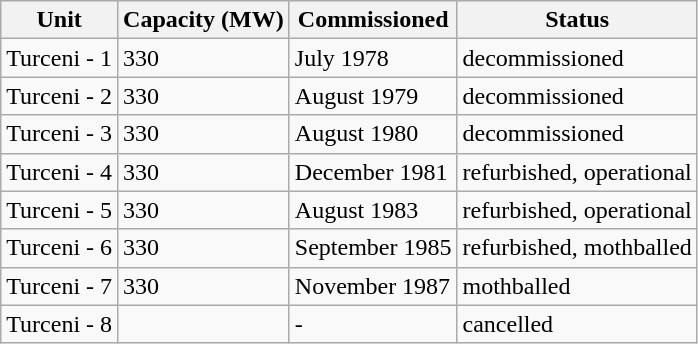<table class=wikitable>
<tr>
<th>Unit</th>
<th>Capacity (MW)</th>
<th>Commissioned</th>
<th>Status</th>
</tr>
<tr>
<td>Turceni - 1</td>
<td>330</td>
<td>July 1978</td>
<td>decommissioned</td>
</tr>
<tr>
<td>Turceni - 2</td>
<td>330</td>
<td>August 1979</td>
<td>decommissioned</td>
</tr>
<tr>
<td>Turceni - 3</td>
<td>330</td>
<td>August 1980</td>
<td>decommissioned</td>
</tr>
<tr>
<td>Turceni - 4</td>
<td>330</td>
<td>December 1981</td>
<td>refurbished, operational</td>
</tr>
<tr>
<td>Turceni - 5</td>
<td>330</td>
<td>August 1983</td>
<td>refurbished, operational</td>
</tr>
<tr>
<td>Turceni - 6</td>
<td>330</td>
<td>September 1985</td>
<td>refurbished, mothballed</td>
</tr>
<tr>
<td>Turceni - 7</td>
<td>330</td>
<td>November 1987</td>
<td>mothballed</td>
</tr>
<tr>
<td>Turceni - 8</td>
<td></td>
<td>-</td>
<td>cancelled</td>
</tr>
</table>
